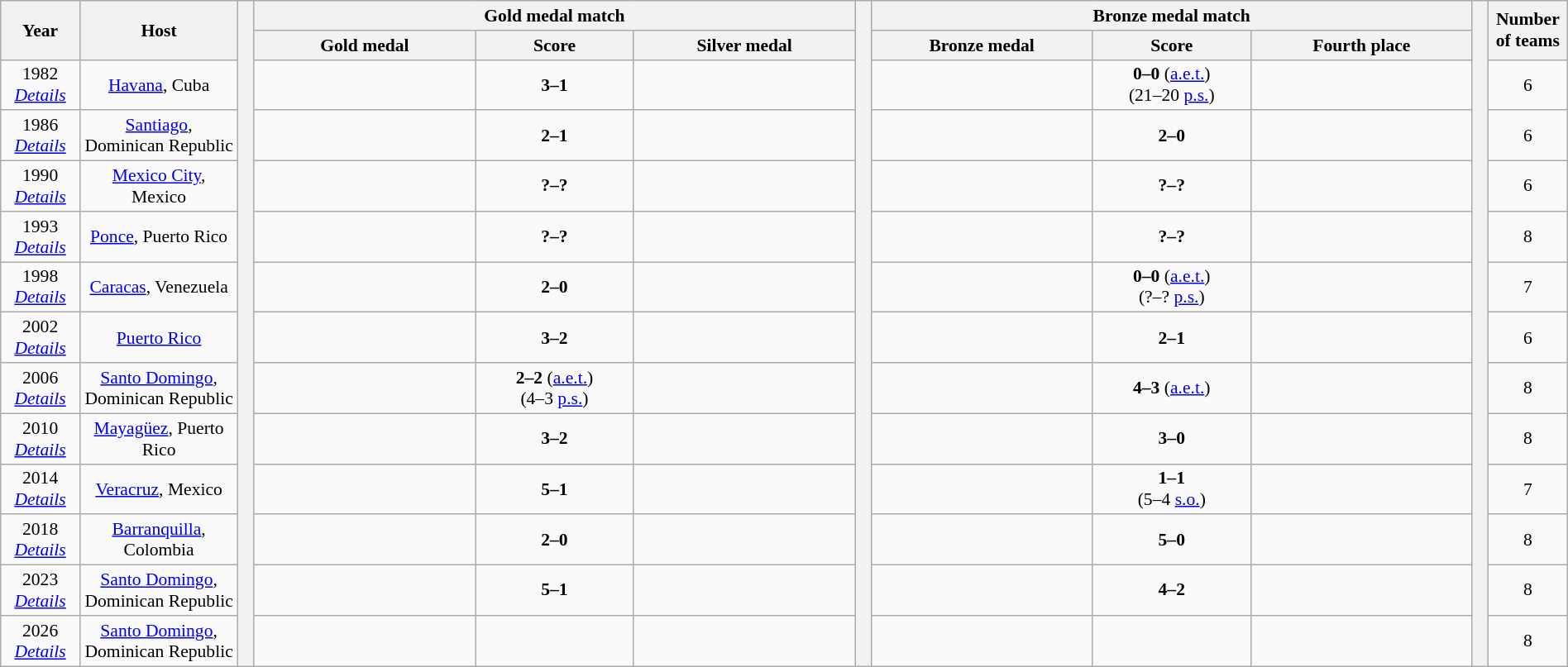<table class="wikitable" style="text-align:center;width:100%; font-size:90%;">
<tr>
<th rowspan=2 width=5%>Year</th>
<th rowspan=2 width=10%>Host</th>
<th width=1% rowspan=14></th>
<th colspan=3>Gold medal match</th>
<th width=1% rowspan=14></th>
<th colspan=3>Bronze medal match</th>
<th width=1% rowspan=14></th>
<th width=5% rowspan=2>Number of teams</th>
</tr>
<tr>
<th width=14%>Gold medal</th>
<th width=10%>Score</th>
<th width=14%>Silver medal</th>
<th width=14%>Bronze medal</th>
<th width=10%>Score</th>
<th width=14%>Fourth place</th>
</tr>
<tr>
<td>1982 <br> <em><a href='#'>Details</a></em></td>
<td><a href='#'>Havana</a>, Cuba</td>
<td><strong></strong></td>
<td><strong>3–1</strong></td>
<td></td>
<td></td>
<td><strong>0–0</strong> (<a href='#'>a.e.t.</a>)<br> (21–20 <a href='#'>p.s.</a>)</td>
<td></td>
<td>6</td>
</tr>
<tr>
<td>1986 <br> <em><a href='#'>Details</a></em></td>
<td><a href='#'>Santiago</a>, Dominican Republic</td>
<td><strong></strong></td>
<td><strong>2–1</strong></td>
<td></td>
<td></td>
<td><strong>2–0</strong></td>
<td></td>
<td>6</td>
</tr>
<tr>
<td>1990 <br> <em><a href='#'>Details</a></em></td>
<td><a href='#'>Mexico City</a>, Mexico</td>
<td><strong></strong></td>
<td><strong>?–?</strong></td>
<td></td>
<td></td>
<td><strong>?–?</strong></td>
<td></td>
<td>6</td>
</tr>
<tr>
<td>1993 <br> <em><a href='#'>Details</a></em></td>
<td><a href='#'>Ponce</a>, Puerto Rico</td>
<td><strong></strong></td>
<td><strong>?–?</strong></td>
<td></td>
<td></td>
<td><strong>?–?</strong></td>
<td></td>
<td>8</td>
</tr>
<tr>
<td>1998 <br> <em><a href='#'>Details</a></em></td>
<td><a href='#'>Caracas</a>, Venezuela</td>
<td><strong></strong></td>
<td><strong>2–0</strong></td>
<td></td>
<td></td>
<td><strong>0–0</strong> (<a href='#'>a.e.t.</a>)<br> (?–? <a href='#'>p.s.</a>)</td>
<td></td>
<td>7</td>
</tr>
<tr>
<td>2002 <br> <em><a href='#'>Details</a></em></td>
<td><a href='#'>Puerto Rico</a></td>
<td><strong></strong></td>
<td><strong>3–2</strong></td>
<td></td>
<td></td>
<td><strong>2–1</strong></td>
<td></td>
<td>6</td>
</tr>
<tr>
<td>2006 <br> <em><a href='#'>Details</a></em></td>
<td><a href='#'>Santo Domingo</a>, Dominican Republic</td>
<td><strong></strong></td>
<td><strong>2–2</strong> (<a href='#'>a.e.t.</a>)<br>(4–3 <a href='#'>p.s.</a>)</td>
<td></td>
<td></td>
<td><strong>4–3</strong> (<a href='#'>a.e.t.</a>)</td>
<td></td>
<td>8</td>
</tr>
<tr>
<td>2010 <br> <em><a href='#'>Details</a></em></td>
<td><a href='#'>Mayagüez</a>, Puerto Rico</td>
<td><strong></strong></td>
<td><strong>3–2</strong></td>
<td></td>
<td></td>
<td><strong>3–0</strong></td>
<td></td>
<td>8</td>
</tr>
<tr>
<td>2014 <br> <em><a href='#'>Details</a></em></td>
<td><a href='#'>Veracruz</a>, Mexico</td>
<td><strong></strong></td>
<td><strong>5–1</strong></td>
<td></td>
<td></td>
<td><strong>1–1</strong><br>(5–4 <a href='#'>s.o.</a>)</td>
<td></td>
<td>7</td>
</tr>
<tr>
<td>2018 <br> <em><a href='#'>Details</a></em></td>
<td><a href='#'>Barranquilla</a>, Colombia</td>
<td><strong></strong></td>
<td><strong>2–0</strong></td>
<td></td>
<td></td>
<td><strong>5–0</strong></td>
<td></td>
<td>8</td>
</tr>
<tr>
<td>2023<br><em><a href='#'>Details</a></em></td>
<td><a href='#'>Santo Domingo</a>, Dominican Republic</td>
<td><strong></strong></td>
<td><strong>5–1</strong></td>
<td></td>
<td></td>
<td><strong>4–2</strong></td>
<td></td>
<td>8</td>
</tr>
<tr>
<td>2026<br><em><a href='#'>Details</a></em></td>
<td><a href='#'>Santo Domingo</a>, Dominican Republic</td>
<td></td>
<td></td>
<td></td>
<td></td>
<td></td>
<td></td>
<td>8</td>
</tr>
</table>
